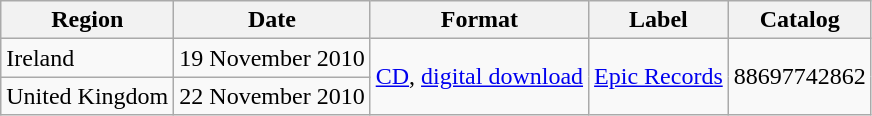<table class="wikitable">
<tr>
<th>Region</th>
<th>Date</th>
<th>Format</th>
<th>Label</th>
<th>Catalog</th>
</tr>
<tr>
<td>Ireland</td>
<td>19 November 2010</td>
<td rowspan="2"><a href='#'>CD</a>, <a href='#'>digital download</a></td>
<td rowspan="2"><a href='#'>Epic Records</a></td>
<td rowspan="2">88697742862</td>
</tr>
<tr>
<td>United Kingdom</td>
<td>22 November 2010</td>
</tr>
</table>
